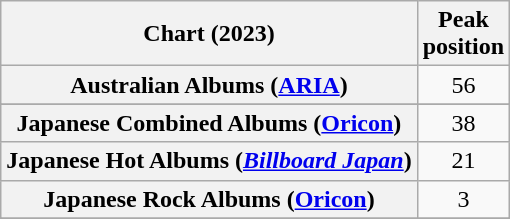<table class="wikitable sortable plainrowheaders" style="text-align:center">
<tr>
<th scope="col">Chart (2023)</th>
<th scope="col">Peak<br>position</th>
</tr>
<tr>
<th scope="row">Australian Albums (<a href='#'>ARIA</a>)</th>
<td>56</td>
</tr>
<tr>
</tr>
<tr>
</tr>
<tr>
</tr>
<tr>
</tr>
<tr>
</tr>
<tr>
</tr>
<tr>
</tr>
<tr>
</tr>
<tr>
</tr>
<tr>
</tr>
<tr>
</tr>
<tr>
<th scope="row">Japanese Combined Albums (<a href='#'>Oricon</a>)</th>
<td>38</td>
</tr>
<tr>
<th scope="row">Japanese Hot Albums (<em><a href='#'>Billboard Japan</a></em>)</th>
<td>21</td>
</tr>
<tr>
<th scope="row">Japanese Rock Albums (<a href='#'>Oricon</a>)</th>
<td>3</td>
</tr>
<tr>
</tr>
<tr>
</tr>
<tr>
</tr>
<tr>
</tr>
<tr>
</tr>
<tr>
</tr>
<tr>
</tr>
<tr>
</tr>
<tr>
</tr>
</table>
